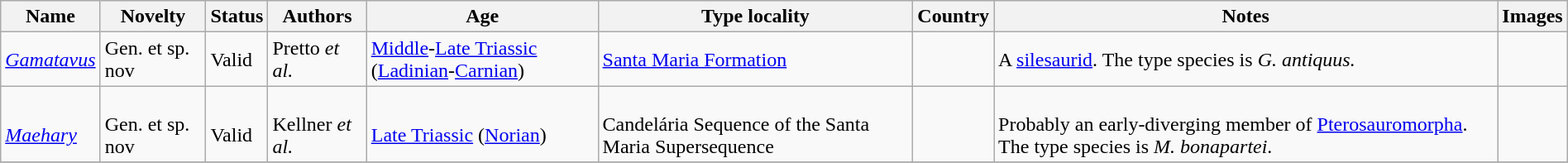<table class="wikitable sortable" width="100%" align="center">
<tr>
<th>Name</th>
<th>Novelty</th>
<th>Status</th>
<th>Authors</th>
<th>Age</th>
<th>Type locality</th>
<th>Country</th>
<th>Notes</th>
<th>Images</th>
</tr>
<tr>
<td><em><a href='#'>Gamatavus</a></em></td>
<td>Gen. et sp. nov</td>
<td>Valid</td>
<td>Pretto <em>et al.</em></td>
<td><a href='#'>Middle</a>-<a href='#'>Late Triassic</a> (<a href='#'>Ladinian</a>-<a href='#'>Carnian</a>)</td>
<td><a href='#'>Santa Maria Formation</a></td>
<td></td>
<td>A <a href='#'>silesaurid</a>. The type species is <em>G. antiquus.</em></td>
<td></td>
</tr>
<tr>
<td><br><em><a href='#'>Maehary</a></em></td>
<td><br>Gen. et sp. nov</td>
<td><br>Valid</td>
<td><br>Kellner <em>et al.</em></td>
<td><br><a href='#'>Late Triassic</a> (<a href='#'>Norian</a>)</td>
<td><br>Candelária Sequence of the Santa Maria Supersequence</td>
<td><br></td>
<td><br>Probably an early-diverging member of <a href='#'>Pterosauromorpha</a>. The type species is <em>M. bonapartei</em>.</td>
<td><br></td>
</tr>
<tr>
</tr>
</table>
